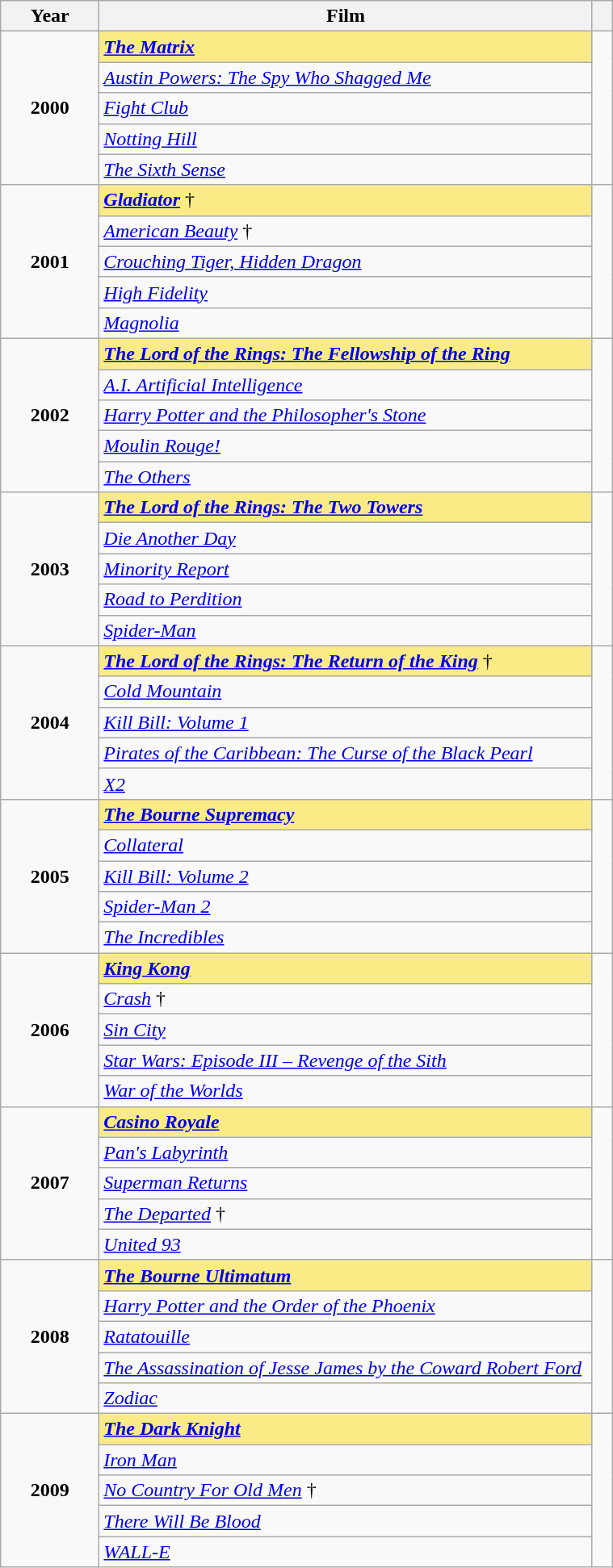<table class="wikitable" width="40%">
<tr>
<th width="10%">Year</th>
<th width="50%">Film</th>
<th width="2%"></th>
</tr>
<tr>
<td rowspan="5" style="text-align:center"><strong>2000<br> </strong></td>
<td style="background:#FAEB86"><strong><em><a href='#'>The Matrix</a></em></strong></td>
<td rowspan="5" style="text-align:center"></td>
</tr>
<tr>
<td><em><a href='#'>Austin Powers: The Spy Who Shagged Me</a></em></td>
</tr>
<tr>
<td><em><a href='#'>Fight Club</a></em></td>
</tr>
<tr>
<td><em><a href='#'>Notting Hill</a></em></td>
</tr>
<tr>
<td><em><a href='#'>The Sixth Sense</a></em></td>
</tr>
<tr>
<td rowspan="5" style="text-align:center"><strong>2001<br> </strong></td>
<td style="background:#FAEB86"><strong><em><a href='#'>Gladiator</a></em></strong> †</td>
<td rowspan="5" style="text-align:center"></td>
</tr>
<tr>
<td><em><a href='#'>American Beauty</a></em> †</td>
</tr>
<tr>
<td><em><a href='#'>Crouching Tiger, Hidden Dragon</a></em></td>
</tr>
<tr>
<td><em><a href='#'>High Fidelity</a></em></td>
</tr>
<tr>
<td><em><a href='#'>Magnolia</a></em></td>
</tr>
<tr>
<td rowspan="5" style="text-align:center"><strong>2002<br> </strong></td>
<td style="background:#FAEB86"><strong><em><a href='#'>The Lord of the Rings: The Fellowship of the Ring</a></em></strong></td>
<td rowspan="5" style="text-align:center"></td>
</tr>
<tr>
<td><em><a href='#'>A.I. Artificial Intelligence</a></em></td>
</tr>
<tr>
<td><em><a href='#'>Harry Potter and the Philosopher's Stone</a></em></td>
</tr>
<tr>
<td><em><a href='#'>Moulin Rouge!</a></em></td>
</tr>
<tr>
<td><em><a href='#'>The Others</a></em></td>
</tr>
<tr>
<td rowspan="5" style="text-align:center"><strong>2003<br> </strong></td>
<td style="background:#FAEB86"><strong><em><a href='#'>The Lord of the Rings: The Two Towers</a></em></strong></td>
<td rowspan="5" style="text-align:center"></td>
</tr>
<tr>
<td><em><a href='#'>Die Another Day</a></em></td>
</tr>
<tr>
<td><em><a href='#'>Minority Report</a></em></td>
</tr>
<tr>
<td><em><a href='#'>Road to Perdition</a></em></td>
</tr>
<tr>
<td><em><a href='#'>Spider-Man</a></em></td>
</tr>
<tr>
<td rowspan="5" style="text-align:center"><strong>2004<br> </strong></td>
<td style="background:#FAEB86"><strong><em><a href='#'>The Lord of the Rings: The Return of the King</a></em></strong> †</td>
<td rowspan="5" style="text-align:center"></td>
</tr>
<tr>
<td><em><a href='#'>Cold Mountain</a></em></td>
</tr>
<tr>
<td><em><a href='#'>Kill Bill: Volume 1</a></em></td>
</tr>
<tr>
<td><em><a href='#'>Pirates of the Caribbean: The Curse of the Black Pearl</a></em></td>
</tr>
<tr>
<td><em><a href='#'>X2</a></em></td>
</tr>
<tr>
<td rowspan="5" style="text-align:center"><strong>2005<br> </strong></td>
<td style="background:#FAEB86"><strong><em><a href='#'>The Bourne Supremacy</a></em></strong></td>
<td rowspan="5" style="text-align:center"></td>
</tr>
<tr>
<td><em><a href='#'>Collateral</a></em></td>
</tr>
<tr>
<td><em><a href='#'>Kill Bill: Volume 2</a></em></td>
</tr>
<tr>
<td><em><a href='#'>Spider-Man 2</a></em></td>
</tr>
<tr>
<td><em><a href='#'>The Incredibles</a></em></td>
</tr>
<tr>
<td rowspan="5" style="text-align:center"><strong>2006<br> </strong></td>
<td style="background:#FAEB86"><strong><em><a href='#'>King Kong</a></em></strong></td>
<td rowspan="5" style="text-align:center"></td>
</tr>
<tr>
<td><em><a href='#'>Crash</a></em> †</td>
</tr>
<tr>
<td><em><a href='#'>Sin City</a></em></td>
</tr>
<tr>
<td><em><a href='#'>Star Wars: Episode III – Revenge of the Sith</a></em></td>
</tr>
<tr>
<td><em><a href='#'>War of the Worlds</a></em></td>
</tr>
<tr>
<td rowspan="5" style="text-align:center"><strong>2007<br> </strong></td>
<td style="background:#FAEB86"><strong><em><a href='#'>Casino Royale</a></em></strong></td>
<td rowspan="5" style="text-align:center"></td>
</tr>
<tr>
<td><em><a href='#'>Pan's Labyrinth</a></em></td>
</tr>
<tr>
<td><em><a href='#'>Superman Returns</a></em></td>
</tr>
<tr>
<td><em><a href='#'>The Departed</a></em> †</td>
</tr>
<tr>
<td><em><a href='#'>United 93</a></em></td>
</tr>
<tr>
<td rowspan="5" style="text-align:center"><strong>2008<br> </strong></td>
<td style="background:#FAEB86"><strong><em><a href='#'>The Bourne Ultimatum</a></em></strong></td>
<td rowspan="5" style="text-align:center"></td>
</tr>
<tr>
<td><em><a href='#'>Harry Potter and the Order of the Phoenix</a></em></td>
</tr>
<tr>
<td><em><a href='#'>Ratatouille</a></em></td>
</tr>
<tr>
<td><em><a href='#'>The Assassination of Jesse James by the Coward Robert Ford</a></em></td>
</tr>
<tr>
<td><em><a href='#'>Zodiac</a></em></td>
</tr>
<tr>
<td rowspan="5" style="text-align:center"><strong>2009<br> </strong></td>
<td style="background:#FAEB86"><strong><em><a href='#'>The Dark Knight</a></em></strong></td>
<td rowspan="5" style="text-align:center"></td>
</tr>
<tr>
<td><em><a href='#'>Iron Man</a></em></td>
</tr>
<tr>
<td><em><a href='#'>No Country For Old Men</a></em> †</td>
</tr>
<tr>
<td><em><a href='#'>There Will Be Blood</a></em></td>
</tr>
<tr>
<td><em><a href='#'>WALL-E</a></em></td>
</tr>
</table>
